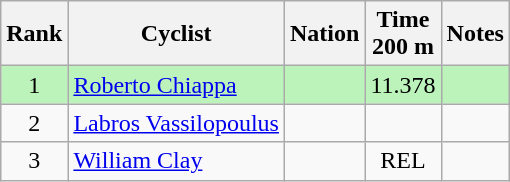<table class="wikitable sortable" style="text-align:center">
<tr>
<th>Rank</th>
<th>Cyclist</th>
<th>Nation</th>
<th>Time<br>200 m</th>
<th>Notes</th>
</tr>
<tr bgcolor=bbf3bb>
<td>1</td>
<td align=left><a href='#'>Roberto Chiappa</a></td>
<td align=left></td>
<td>11.378</td>
<td></td>
</tr>
<tr>
<td>2</td>
<td align=left><a href='#'>Labros Vassilopoulus</a></td>
<td align=left></td>
<td></td>
<td></td>
</tr>
<tr>
<td>3</td>
<td align=left><a href='#'>William Clay</a></td>
<td align=left></td>
<td>REL</td>
<td></td>
</tr>
</table>
